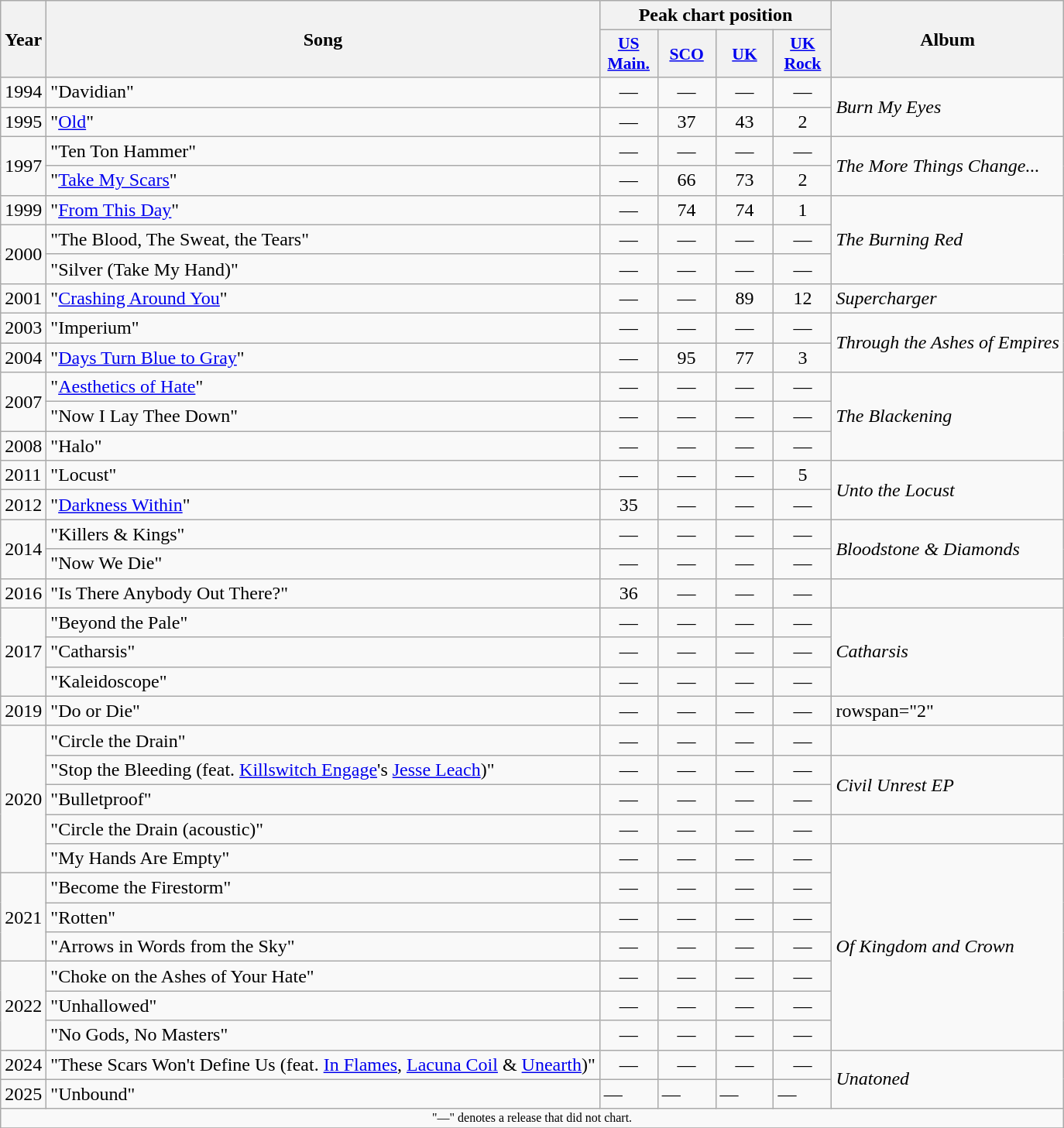<table class="wikitable">
<tr>
<th rowspan="2">Year</th>
<th rowspan="2">Song</th>
<th colspan="4">Peak chart position</th>
<th rowspan="2">Album</th>
</tr>
<tr>
<th scope="col" style="width:3em;font-size:90%;"><a href='#'>US<br>Main.</a><br></th>
<th scope="col" style="width:3em;font-size:90%;"><a href='#'>SCO</a> <br></th>
<th scope="col" style="width:3em;font-size:90%;"><a href='#'>UK</a><br></th>
<th scope="col" style="width:3em;font-size:90%;"><a href='#'>UK<br>Rock</a> <br></th>
</tr>
<tr>
<td>1994</td>
<td>"Davidian"</td>
<td style="text-align:center;">—</td>
<td style="text-align:center;">—</td>
<td style="text-align:center;">—</td>
<td style="text-align:center;">—</td>
<td rowspan="2"><em>Burn My Eyes</em></td>
</tr>
<tr>
<td>1995</td>
<td>"<a href='#'>Old</a>"</td>
<td style="text-align:center;">—</td>
<td style="text-align:center;">37</td>
<td style="text-align:center;">43</td>
<td style="text-align:center;">2</td>
</tr>
<tr>
<td rowspan="2">1997</td>
<td>"Ten Ton Hammer"</td>
<td style="text-align:center;">—</td>
<td style="text-align:center;">—</td>
<td style="text-align:center;">—</td>
<td style="text-align:center;">—</td>
<td rowspan="2"><em>The More Things Change...</em></td>
</tr>
<tr>
<td>"<a href='#'>Take My Scars</a>"</td>
<td style="text-align:center;">—</td>
<td style="text-align:center;">66</td>
<td style="text-align:center;">73</td>
<td style="text-align:center;">2</td>
</tr>
<tr>
<td>1999</td>
<td>"<a href='#'>From This Day</a>"</td>
<td style="text-align:center;">—</td>
<td style="text-align:center;">74</td>
<td style="text-align:center;">74</td>
<td style="text-align:center;">1</td>
<td rowspan="3"><em>The Burning Red</em></td>
</tr>
<tr>
<td rowspan="2">2000</td>
<td>"The Blood, The Sweat, the Tears"</td>
<td style="text-align:center;">—</td>
<td style="text-align:center;">—</td>
<td style="text-align:center;">—</td>
<td style="text-align:center;">—</td>
</tr>
<tr>
<td>"Silver (Take My Hand)"</td>
<td style="text-align:center;">—</td>
<td style="text-align:center;">—</td>
<td style="text-align:center;">—</td>
<td style="text-align:center;">—</td>
</tr>
<tr>
<td>2001</td>
<td>"<a href='#'>Crashing Around You</a>"</td>
<td style="text-align:center;">—</td>
<td style="text-align:center;">—</td>
<td style="text-align:center;">89</td>
<td style="text-align:center;">12</td>
<td><em>Supercharger</em></td>
</tr>
<tr>
<td>2003</td>
<td>"Imperium"</td>
<td style="text-align:center;">—</td>
<td style="text-align:center;">—</td>
<td style="text-align:center;">—</td>
<td style="text-align:center;">—</td>
<td rowspan="2"><em>Through the Ashes of Empires</em></td>
</tr>
<tr>
<td>2004</td>
<td>"<a href='#'>Days Turn Blue to Gray</a>"</td>
<td style="text-align:center;">—</td>
<td style="text-align:center;">95</td>
<td style="text-align:center;">77</td>
<td style="text-align:center;">3</td>
</tr>
<tr>
<td rowspan="2">2007</td>
<td>"<a href='#'>Aesthetics of Hate</a>"</td>
<td style="text-align:center;">—</td>
<td style="text-align:center;">—</td>
<td style="text-align:center;">—</td>
<td style="text-align:center;">—</td>
<td rowspan="3"><em>The Blackening</em></td>
</tr>
<tr>
<td>"Now I Lay Thee Down"</td>
<td style="text-align:center;">—</td>
<td style="text-align:center;">—</td>
<td style="text-align:center;">—</td>
<td style="text-align:center;">—</td>
</tr>
<tr>
<td>2008</td>
<td>"Halo"</td>
<td style="text-align:center;">—</td>
<td style="text-align:center;">—</td>
<td style="text-align:center;">—</td>
<td style="text-align:center;">—</td>
</tr>
<tr>
<td>2011</td>
<td>"Locust"</td>
<td style="text-align:center;">—</td>
<td style="text-align:center;">—</td>
<td style="text-align:center;">—</td>
<td style="text-align:center;">5</td>
<td rowspan="2"><em>Unto the Locust</em></td>
</tr>
<tr>
<td>2012</td>
<td>"<a href='#'>Darkness Within</a>"</td>
<td style="text-align:center;">35</td>
<td style="text-align:center;">—</td>
<td style="text-align:center;">—</td>
<td style="text-align:center;">—</td>
</tr>
<tr>
<td rowspan="2">2014</td>
<td>"Killers & Kings"</td>
<td style="text-align:center;">—</td>
<td style="text-align:center;">—</td>
<td style="text-align:center;">—</td>
<td style="text-align:center;">—</td>
<td rowspan="2"><em>Bloodstone & Diamonds</em></td>
</tr>
<tr>
<td>"Now We Die"</td>
<td style="text-align:center;">—</td>
<td style="text-align:center;">—</td>
<td style="text-align:center;">—</td>
<td style="text-align:center;">—</td>
</tr>
<tr>
<td>2016</td>
<td>"Is There Anybody Out There?"</td>
<td style="text-align:center;">36</td>
<td style="text-align:center;">—</td>
<td style="text-align:center;">—</td>
<td style="text-align:center;">—</td>
<td></td>
</tr>
<tr>
<td rowspan="3">2017</td>
<td>"Beyond the Pale"</td>
<td style="text-align:center;">—</td>
<td style="text-align:center;">—</td>
<td style="text-align:center;">—</td>
<td style="text-align:center;">—</td>
<td rowspan="3"><em>Catharsis</em></td>
</tr>
<tr>
<td>"Catharsis"</td>
<td style="text-align:center;">—</td>
<td style="text-align:center;">—</td>
<td style="text-align:center;">—</td>
<td style="text-align:center;">—</td>
</tr>
<tr>
<td>"Kaleidoscope"</td>
<td style="text-align:center;">—</td>
<td style="text-align:center;">—</td>
<td style="text-align:center;">—</td>
<td style="text-align:center;">—</td>
</tr>
<tr>
<td>2019</td>
<td>"Do or Die"</td>
<td style="text-align:center;">—</td>
<td style="text-align:center;">—</td>
<td style="text-align:center;">—</td>
<td style="text-align:center;">—</td>
<td>rowspan="2" </td>
</tr>
<tr>
<td rowspan="5">2020</td>
<td>"Circle the Drain"</td>
<td style="text-align:center;">—</td>
<td style="text-align:center;">—</td>
<td style="text-align:center;">—</td>
<td style="text-align:center;">—</td>
</tr>
<tr>
<td>"Stop the Bleeding (feat. <a href='#'>Killswitch Engage</a>'s <a href='#'>Jesse Leach</a>)"</td>
<td style="text-align:center;">—</td>
<td style="text-align:center;">—</td>
<td style="text-align:center;">—</td>
<td style="text-align:center;">—</td>
<td rowspan="2"><em>Civil Unrest EP</em></td>
</tr>
<tr>
<td>"Bulletproof"</td>
<td style="text-align:center;">—</td>
<td style="text-align:center;">—</td>
<td style="text-align:center;">—</td>
<td style="text-align:center;">—</td>
</tr>
<tr>
<td>"Circle the Drain (acoustic)"</td>
<td style="text-align:center;">—</td>
<td style="text-align:center;">—</td>
<td style="text-align:center;">—</td>
<td style="text-align:center;">—</td>
<td></td>
</tr>
<tr>
<td>"My Hands Are Empty"</td>
<td style="text-align:center;">—</td>
<td style="text-align:center;">—</td>
<td style="text-align:center;">—</td>
<td style="text-align:center;">—</td>
<td rowspan="7"><em>Of Kingdom and Crown</em></td>
</tr>
<tr>
<td rowspan="3">2021</td>
<td>"Become the Firestorm"</td>
<td style="text-align:center;">—</td>
<td style="text-align:center;">—</td>
<td style="text-align:center;">—</td>
<td style="text-align:center;">—</td>
</tr>
<tr>
<td>"Rotten"</td>
<td style="text-align:center;">—</td>
<td style="text-align:center;">—</td>
<td style="text-align:center;">—</td>
<td style="text-align:center;">—</td>
</tr>
<tr>
<td>"Arrows in Words from the Sky"</td>
<td style="text-align:center;">—</td>
<td style="text-align:center;">—</td>
<td style="text-align:center;">—</td>
<td style="text-align:center;">—</td>
</tr>
<tr>
<td rowspan="3">2022</td>
<td>"Choke on the Ashes of Your Hate"</td>
<td style="text-align:center;">—</td>
<td style="text-align:center;">—</td>
<td style="text-align:center;">—</td>
<td style="text-align:center;">—</td>
</tr>
<tr>
<td>"Unhallowed"</td>
<td style="text-align:center;">—</td>
<td style="text-align:center;">—</td>
<td style="text-align:center;">—</td>
<td style="text-align:center;">—</td>
</tr>
<tr>
<td>"No Gods, No Masters"</td>
<td style="text-align:center;">—</td>
<td style="text-align:center;">—</td>
<td style="text-align:center;">—</td>
<td style="text-align:center;">—</td>
</tr>
<tr>
<td rowspan="1">2024</td>
<td>"These Scars Won't Define Us (feat. <a href='#'>In Flames</a>, <a href='#'>Lacuna Coil</a> & <a href='#'>Unearth</a>)"</td>
<td style="text-align:center;">—</td>
<td style="text-align:center;">—</td>
<td style="text-align:center;">—</td>
<td style="text-align:center;">—</td>
<td rowspan="2"><em>Unatoned</em></td>
</tr>
<tr>
<td>2025</td>
<td>"Unbound"</td>
<td>—</td>
<td>—</td>
<td>—</td>
<td>—</td>
</tr>
<tr>
<td colspan="7" style="text-align:center; font-size:8pt;">"—" denotes a release that did not chart.</td>
</tr>
<tr>
</tr>
</table>
